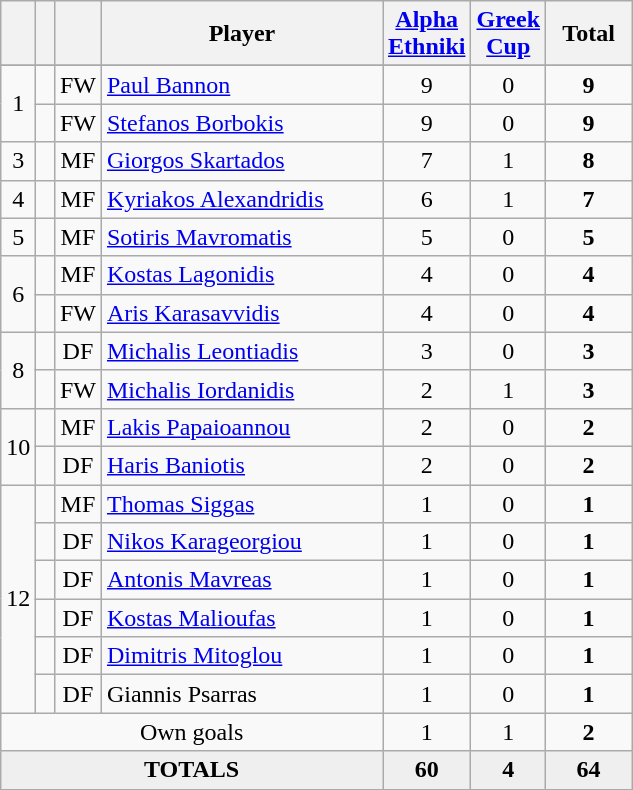<table class="wikitable sortable" style="text-align:center">
<tr>
<th width=5></th>
<th width=5></th>
<th width=5></th>
<th width=180>Player</th>
<th width=30><a href='#'>Alpha Ethniki</a></th>
<th width=30><a href='#'>Greek Cup</a></th>
<th width=50>Total</th>
</tr>
<tr>
</tr>
<tr>
<td rowspan=2>1</td>
<td></td>
<td>FW</td>
<td align=left> <a href='#'>Paul Bannon</a></td>
<td>9</td>
<td>0</td>
<td><strong>9</strong></td>
</tr>
<tr>
<td></td>
<td>FW</td>
<td align=left> <a href='#'>Stefanos Borbokis</a></td>
<td>9</td>
<td>0</td>
<td><strong>9</strong></td>
</tr>
<tr>
<td>3</td>
<td></td>
<td>MF</td>
<td align=left> <a href='#'>Giorgos Skartados</a></td>
<td>7</td>
<td>1</td>
<td><strong>8</strong></td>
</tr>
<tr>
<td>4</td>
<td></td>
<td>MF</td>
<td align=left> <a href='#'>Kyriakos Alexandridis</a></td>
<td>6</td>
<td>1</td>
<td><strong>7</strong></td>
</tr>
<tr>
<td>5</td>
<td></td>
<td>MF</td>
<td align=left> <a href='#'>Sotiris Mavromatis</a></td>
<td>5</td>
<td>0</td>
<td><strong>5</strong></td>
</tr>
<tr>
<td rowspan=2>6</td>
<td></td>
<td>MF</td>
<td align=left> <a href='#'>Kostas Lagonidis</a></td>
<td>4</td>
<td>0</td>
<td><strong>4</strong></td>
</tr>
<tr>
<td></td>
<td>FW</td>
<td align=left> <a href='#'>Aris Karasavvidis</a></td>
<td>4</td>
<td>0</td>
<td><strong>4</strong></td>
</tr>
<tr>
<td rowspan=2>8</td>
<td></td>
<td>DF</td>
<td align=left> <a href='#'>Michalis Leontiadis</a></td>
<td>3</td>
<td>0</td>
<td><strong>3</strong></td>
</tr>
<tr>
<td></td>
<td>FW</td>
<td align=left> <a href='#'>Michalis Iordanidis</a></td>
<td>2</td>
<td>1</td>
<td><strong>3</strong></td>
</tr>
<tr>
<td rowspan=2>10</td>
<td></td>
<td>MF</td>
<td align=left> <a href='#'>Lakis Papaioannou</a></td>
<td>2</td>
<td>0</td>
<td><strong>2</strong></td>
</tr>
<tr>
<td></td>
<td>DF</td>
<td align=left> <a href='#'>Haris Baniotis</a></td>
<td>2</td>
<td>0</td>
<td><strong>2</strong></td>
</tr>
<tr>
<td rowspan=6>12</td>
<td></td>
<td>MF</td>
<td align=left> <a href='#'>Thomas Siggas</a></td>
<td>1</td>
<td>0</td>
<td><strong>1</strong></td>
</tr>
<tr>
<td></td>
<td>DF</td>
<td align=left> <a href='#'>Nikos Karageorgiou</a></td>
<td>1</td>
<td>0</td>
<td><strong>1</strong></td>
</tr>
<tr>
<td></td>
<td>DF</td>
<td align=left> <a href='#'>Antonis Mavreas</a></td>
<td>1</td>
<td>0</td>
<td><strong>1</strong></td>
</tr>
<tr>
<td></td>
<td>DF</td>
<td align=left> <a href='#'>Kostas Malioufas</a></td>
<td>1</td>
<td>0</td>
<td><strong>1</strong></td>
</tr>
<tr>
<td></td>
<td>DF</td>
<td align=left> <a href='#'>Dimitris Mitoglou</a></td>
<td>1</td>
<td>0</td>
<td><strong>1</strong></td>
</tr>
<tr>
<td></td>
<td>DF</td>
<td align=left> Giannis Psarras</td>
<td>1</td>
<td>0</td>
<td><strong>1</strong></td>
</tr>
<tr>
<td colspan="4">Own goals</td>
<td>1</td>
<td>1</td>
<td><strong>2</strong></td>
</tr>
<tr bgcolor="#EFEFEF">
<td colspan=4><strong>TOTALS</strong></td>
<td><strong>60</strong></td>
<td><strong>4</strong></td>
<td><strong>64</strong></td>
</tr>
</table>
